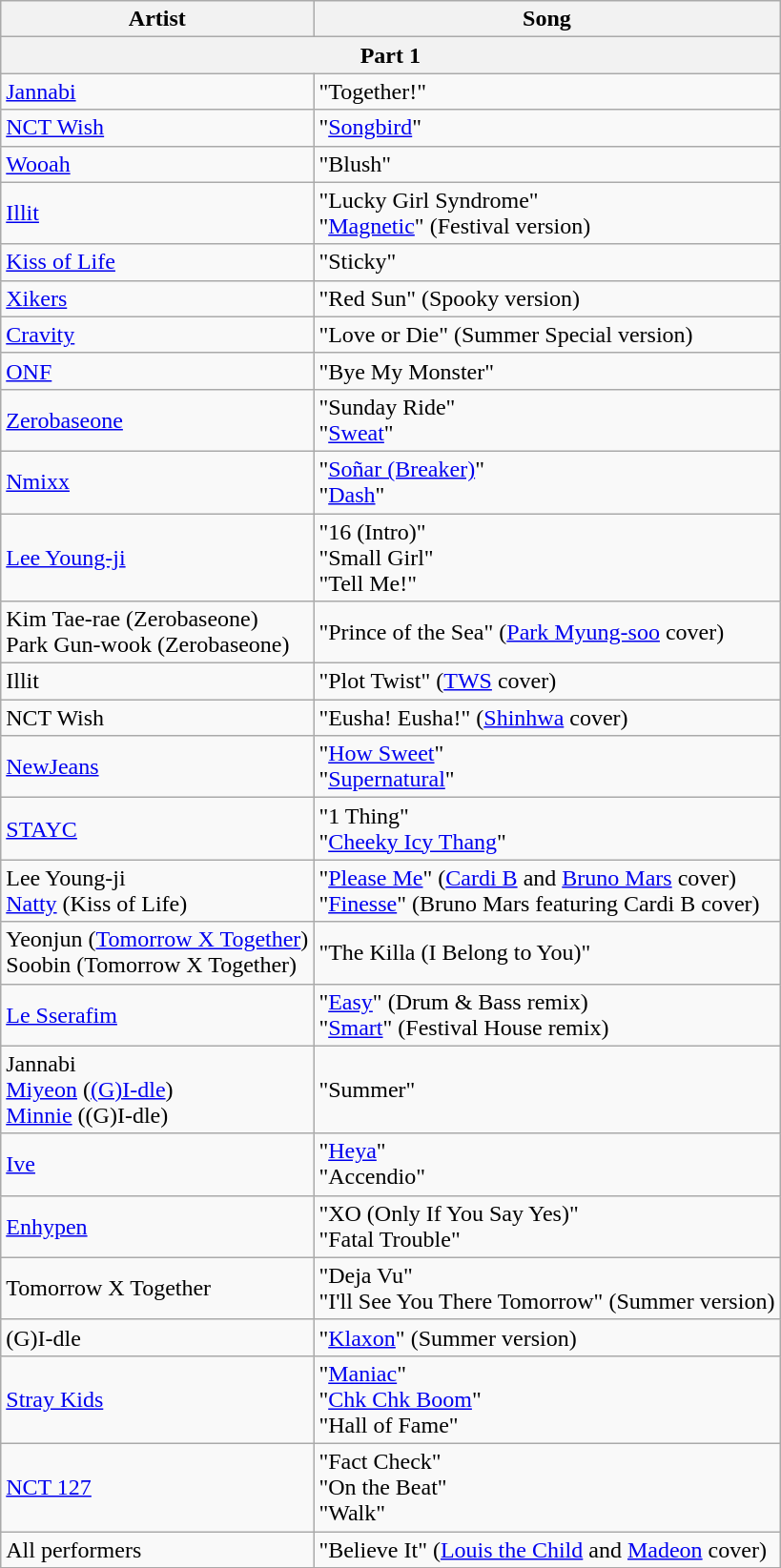<table class="wikitable" >
<tr>
<th>Artist</th>
<th>Song</th>
</tr>
<tr>
<th colspan="2">Part 1</th>
</tr>
<tr>
<td><a href='#'>Jannabi</a></td>
<td>"Together!"</td>
</tr>
<tr>
<td><a href='#'>NCT Wish</a></td>
<td>"<a href='#'>Songbird</a>"</td>
</tr>
<tr>
<td><a href='#'>Wooah</a></td>
<td>"Blush"</td>
</tr>
<tr>
<td><a href='#'>Illit</a></td>
<td>"Lucky Girl Syndrome"<br>"<a href='#'>Magnetic</a>" (Festival version)</td>
</tr>
<tr>
<td><a href='#'>Kiss of Life</a></td>
<td>"Sticky"</td>
</tr>
<tr>
<td><a href='#'>Xikers</a></td>
<td>"Red Sun" (Spooky version)</td>
</tr>
<tr>
<td><a href='#'>Cravity</a></td>
<td>"Love or Die" (Summer Special version)</td>
</tr>
<tr>
<td><a href='#'>ONF</a></td>
<td>"Bye My Monster"</td>
</tr>
<tr>
<td><a href='#'>Zerobaseone</a></td>
<td>"Sunday Ride"<br>"<a href='#'>Sweat</a>"</td>
</tr>
<tr>
<td><a href='#'>Nmixx</a></td>
<td>"<a href='#'>Soñar (Breaker)</a>"<br>"<a href='#'>Dash</a>"</td>
</tr>
<tr>
<td><a href='#'>Lee Young-ji</a></td>
<td>"16 (Intro)"<br>"Small Girl"<br>"Tell Me!"</td>
</tr>
<tr>
<td>Kim Tae-rae (Zerobaseone)<br>Park Gun-wook (Zerobaseone)</td>
<td>"Prince of the Sea" (<a href='#'>Park Myung-soo</a> cover)</td>
</tr>
<tr>
<td>Illit</td>
<td>"Plot Twist" (<a href='#'>TWS</a> cover)</td>
</tr>
<tr>
<td>NCT Wish</td>
<td>"Eusha! Eusha!" (<a href='#'>Shinhwa</a> cover)</td>
</tr>
<tr>
<td><a href='#'>NewJeans</a></td>
<td>"<a href='#'>How Sweet</a>"<br>"<a href='#'>Supernatural</a>"</td>
</tr>
<tr>
<td><a href='#'>STAYC</a></td>
<td>"1 Thing"<br>"<a href='#'>Cheeky Icy Thang</a>"</td>
</tr>
<tr>
<td>Lee Young-ji<br><a href='#'>Natty</a> (Kiss of Life)</td>
<td>"<a href='#'>Please Me</a>" (<a href='#'>Cardi B</a> and <a href='#'>Bruno Mars</a> cover)<br>"<a href='#'>Finesse</a>" (Bruno Mars featuring Cardi B cover)</td>
</tr>
<tr>
<td>Yeonjun (<a href='#'>Tomorrow X Together</a>)<br>Soobin (Tomorrow X Together)</td>
<td>"The Killa (I Belong to You)"</td>
</tr>
<tr>
<td><a href='#'>Le Sserafim</a></td>
<td>"<a href='#'>Easy</a>" (Drum & Bass remix)<br>"<a href='#'>Smart</a>" (Festival House remix)</td>
</tr>
<tr>
<td>Jannabi<br><a href='#'>Miyeon</a> (<a href='#'>(G)I-dle</a>)<br><a href='#'>Minnie</a> ((G)I-dle)</td>
<td>"Summer"</td>
</tr>
<tr>
<td><a href='#'>Ive</a></td>
<td>"<a href='#'>Heya</a>"<br>"Accendio"</td>
</tr>
<tr>
<td><a href='#'>Enhypen</a></td>
<td>"XO (Only If You Say Yes)"<br>"Fatal Trouble"</td>
</tr>
<tr>
<td>Tomorrow X Together</td>
<td>"Deja Vu"<br>"I'll See You There Tomorrow" (Summer version)</td>
</tr>
<tr>
<td>(G)I-dle</td>
<td>"<a href='#'>Klaxon</a>" (Summer version)</td>
</tr>
<tr>
<td><a href='#'>Stray Kids</a></td>
<td>"<a href='#'>Maniac</a>"<br>"<a href='#'>Chk Chk Boom</a>"<br>"Hall of Fame"</td>
</tr>
<tr>
<td><a href='#'>NCT 127</a></td>
<td>"Fact Check"<br>"On the Beat"<br>"Walk"</td>
</tr>
<tr>
<td>All performers</td>
<td>"Believe It" (<a href='#'>Louis the Child</a> and <a href='#'>Madeon</a> cover)</td>
</tr>
</table>
